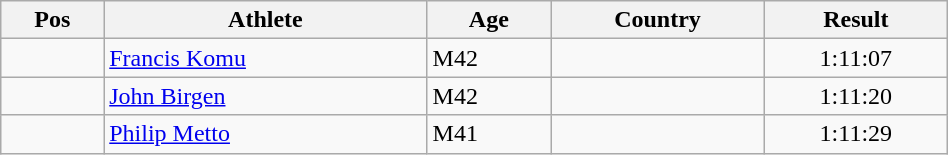<table class="wikitable"  style="text-align:center; width:50%;">
<tr>
<th>Pos</th>
<th>Athlete</th>
<th>Age</th>
<th>Country</th>
<th>Result</th>
</tr>
<tr>
<td align=center></td>
<td align=left><a href='#'>Francis Komu</a></td>
<td align=left>M42</td>
<td align=left></td>
<td>1:11:07</td>
</tr>
<tr>
<td align=center></td>
<td align=left><a href='#'>John Birgen</a></td>
<td align=left>M42</td>
<td align=left></td>
<td>1:11:20</td>
</tr>
<tr>
<td align=center></td>
<td align=left><a href='#'>Philip Metto</a></td>
<td align=left>M41</td>
<td align=left></td>
<td>1:11:29</td>
</tr>
</table>
